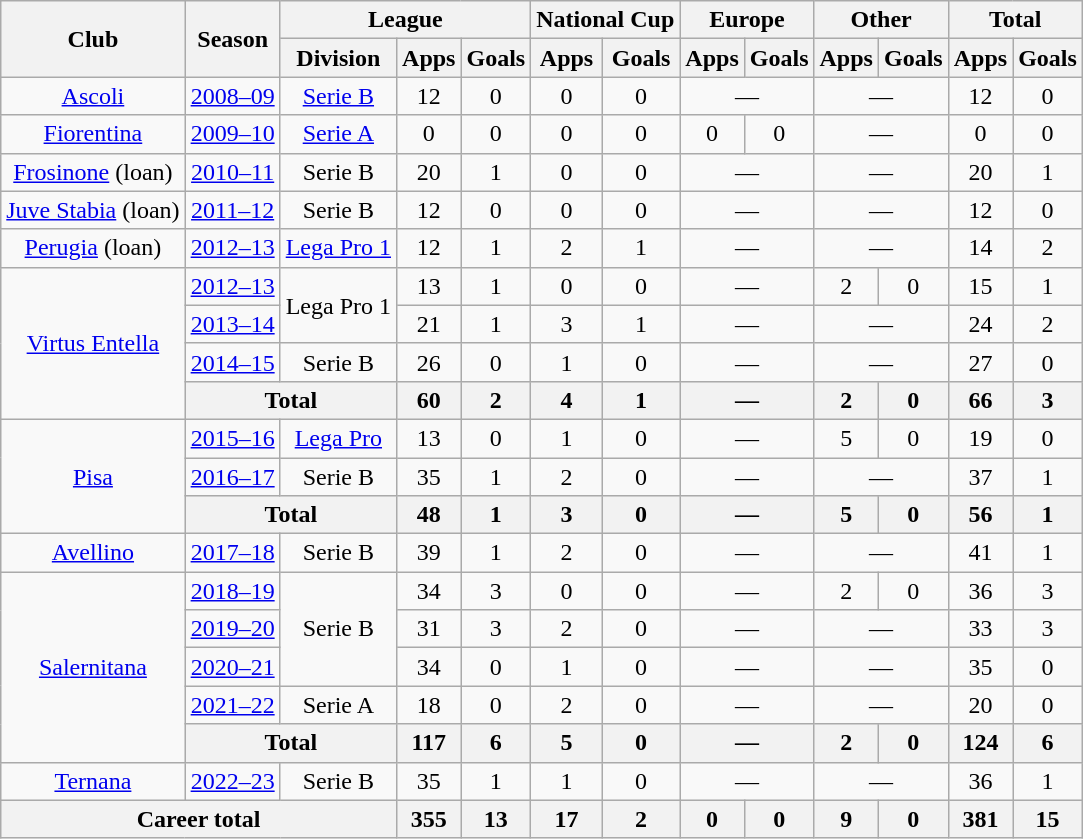<table class="wikitable" style="text-align:center">
<tr>
<th rowspan="2">Club</th>
<th rowspan="2">Season</th>
<th colspan="3">League</th>
<th colspan="2">National Cup</th>
<th colspan="2">Europe</th>
<th colspan="2">Other</th>
<th colspan="2">Total</th>
</tr>
<tr>
<th>Division</th>
<th>Apps</th>
<th>Goals</th>
<th>Apps</th>
<th>Goals</th>
<th>Apps</th>
<th>Goals</th>
<th>Apps</th>
<th>Goals</th>
<th>Apps</th>
<th>Goals</th>
</tr>
<tr>
<td><a href='#'>Ascoli</a></td>
<td><a href='#'>2008–09</a></td>
<td><a href='#'>Serie B</a></td>
<td>12</td>
<td>0</td>
<td>0</td>
<td>0</td>
<td colspan="2">—</td>
<td colspan="2">—</td>
<td>12</td>
<td>0</td>
</tr>
<tr>
<td><a href='#'>Fiorentina</a></td>
<td><a href='#'>2009–10</a></td>
<td><a href='#'>Serie A</a></td>
<td>0</td>
<td>0</td>
<td>0</td>
<td>0</td>
<td>0</td>
<td>0</td>
<td colspan="2">—</td>
<td>0</td>
<td>0</td>
</tr>
<tr>
<td><a href='#'>Frosinone</a> (loan)</td>
<td><a href='#'>2010–11</a></td>
<td>Serie B</td>
<td>20</td>
<td>1</td>
<td>0</td>
<td>0</td>
<td colspan="2">—</td>
<td colspan="2">—</td>
<td>20</td>
<td>1</td>
</tr>
<tr>
<td><a href='#'>Juve Stabia</a> (loan)</td>
<td><a href='#'>2011–12</a></td>
<td>Serie B</td>
<td>12</td>
<td>0</td>
<td>0</td>
<td>0</td>
<td colspan="2">—</td>
<td colspan="2">—</td>
<td>12</td>
<td>0</td>
</tr>
<tr>
<td><a href='#'>Perugia</a> (loan)</td>
<td><a href='#'>2012–13</a></td>
<td><a href='#'>Lega Pro 1</a></td>
<td>12</td>
<td>1</td>
<td>2</td>
<td>1</td>
<td colspan="2">—</td>
<td colspan="2">—</td>
<td>14</td>
<td>2</td>
</tr>
<tr>
<td rowspan="4"><a href='#'>Virtus Entella</a></td>
<td><a href='#'>2012–13</a></td>
<td rowspan="2">Lega Pro 1</td>
<td>13</td>
<td>1</td>
<td>0</td>
<td>0</td>
<td colspan="2">—</td>
<td>2</td>
<td>0</td>
<td>15</td>
<td>1</td>
</tr>
<tr>
<td><a href='#'>2013–14</a></td>
<td>21</td>
<td>1</td>
<td>3</td>
<td>1</td>
<td colspan="2">—</td>
<td colspan="2">—</td>
<td>24</td>
<td>2</td>
</tr>
<tr>
<td><a href='#'>2014–15</a></td>
<td>Serie B</td>
<td>26</td>
<td>0</td>
<td>1</td>
<td>0</td>
<td colspan="2">—</td>
<td colspan="2">—</td>
<td>27</td>
<td>0</td>
</tr>
<tr>
<th colspan="2">Total</th>
<th>60</th>
<th>2</th>
<th>4</th>
<th>1</th>
<th colspan="2">—</th>
<th>2</th>
<th>0</th>
<th>66</th>
<th>3</th>
</tr>
<tr>
<td rowspan="3"><a href='#'>Pisa</a></td>
<td><a href='#'>2015–16</a></td>
<td><a href='#'>Lega Pro</a></td>
<td>13</td>
<td>0</td>
<td>1</td>
<td>0</td>
<td colspan="2">—</td>
<td>5</td>
<td>0</td>
<td>19</td>
<td>0</td>
</tr>
<tr>
<td><a href='#'>2016–17</a></td>
<td>Serie B</td>
<td>35</td>
<td>1</td>
<td>2</td>
<td>0</td>
<td colspan="2">—</td>
<td colspan="2">—</td>
<td>37</td>
<td>1</td>
</tr>
<tr>
<th colspan="2">Total</th>
<th>48</th>
<th>1</th>
<th>3</th>
<th>0</th>
<th colspan="2">—</th>
<th>5</th>
<th>0</th>
<th>56</th>
<th>1</th>
</tr>
<tr>
<td><a href='#'>Avellino</a></td>
<td><a href='#'>2017–18</a></td>
<td>Serie B</td>
<td>39</td>
<td>1</td>
<td>2</td>
<td>0</td>
<td colspan="2">—</td>
<td colspan="2">—</td>
<td>41</td>
<td>1</td>
</tr>
<tr>
<td rowspan="5"><a href='#'>Salernitana</a></td>
<td><a href='#'>2018–19</a></td>
<td rowspan="3">Serie B</td>
<td>34</td>
<td>3</td>
<td>0</td>
<td>0</td>
<td colspan="2">—</td>
<td>2</td>
<td>0</td>
<td>36</td>
<td>3</td>
</tr>
<tr>
<td><a href='#'>2019–20</a></td>
<td>31</td>
<td>3</td>
<td>2</td>
<td>0</td>
<td colspan="2">—</td>
<td colspan="2">—</td>
<td>33</td>
<td>3</td>
</tr>
<tr>
<td><a href='#'>2020–21</a></td>
<td>34</td>
<td>0</td>
<td>1</td>
<td>0</td>
<td colspan="2">—</td>
<td colspan="2">—</td>
<td>35</td>
<td>0</td>
</tr>
<tr>
<td><a href='#'>2021–22</a></td>
<td>Serie A</td>
<td>18</td>
<td>0</td>
<td>2</td>
<td>0</td>
<td colspan="2">—</td>
<td colspan="2">—</td>
<td>20</td>
<td>0</td>
</tr>
<tr>
<th colspan="2">Total</th>
<th>117</th>
<th>6</th>
<th>5</th>
<th>0</th>
<th colspan="2">—</th>
<th>2</th>
<th>0</th>
<th>124</th>
<th>6</th>
</tr>
<tr>
<td><a href='#'>Ternana</a></td>
<td><a href='#'>2022–23</a></td>
<td>Serie B</td>
<td>35</td>
<td>1</td>
<td>1</td>
<td>0</td>
<td colspan="2">—</td>
<td colspan="2">—</td>
<td>36</td>
<td>1</td>
</tr>
<tr>
<th colspan="3">Career total</th>
<th>355</th>
<th>13</th>
<th>17</th>
<th>2</th>
<th>0</th>
<th>0</th>
<th>9</th>
<th>0</th>
<th>381</th>
<th>15</th>
</tr>
</table>
